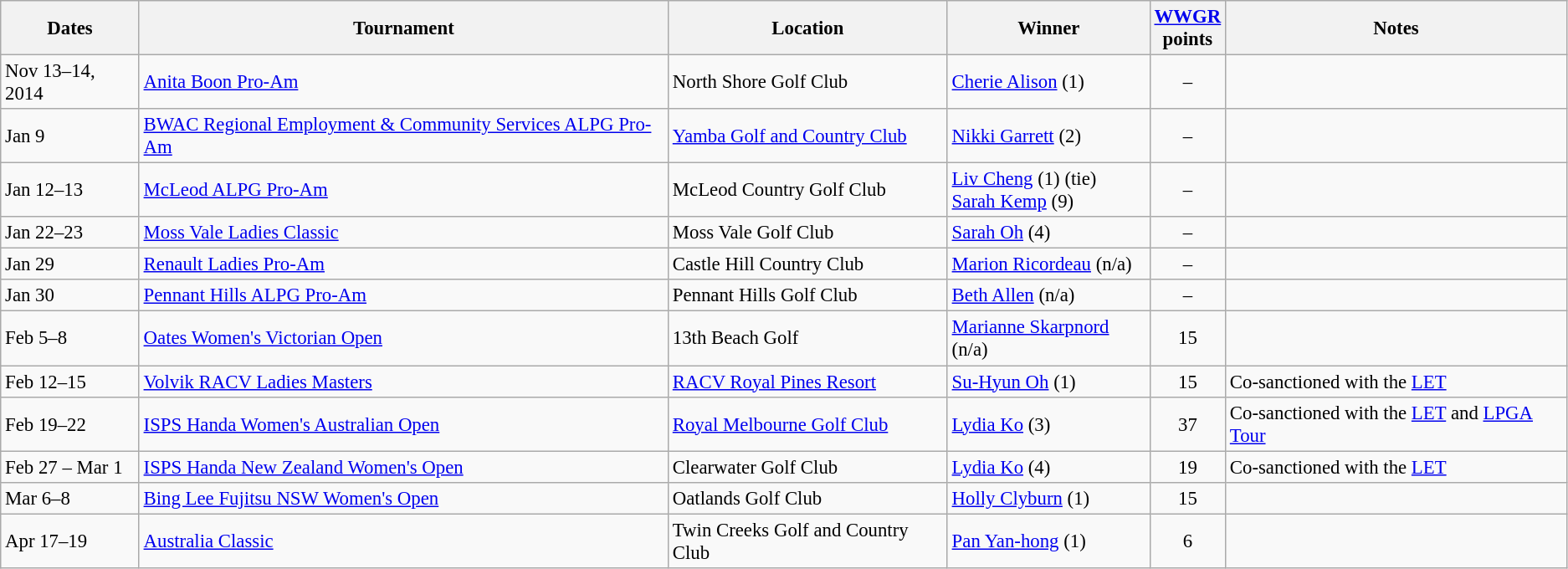<table class="wikitable sortable" style="font-size:95%">
<tr>
<th>Dates</th>
<th>Tournament</th>
<th>Location</th>
<th>Winner</th>
<th><a href='#'>WWGR</a><br>points</th>
<th>Notes</th>
</tr>
<tr>
<td>Nov 13–14, 2014</td>
<td><a href='#'>Anita Boon Pro-Am</a></td>
<td>North Shore Golf Club</td>
<td> <a href='#'>Cherie Alison</a> (1)</td>
<td align=center>–</td>
<td></td>
</tr>
<tr>
<td>Jan 9</td>
<td><a href='#'>BWAC Regional Employment & Community Services ALPG Pro-Am</a></td>
<td><a href='#'>Yamba Golf and Country Club</a></td>
<td> <a href='#'>Nikki Garrett</a> (2)</td>
<td align=center>–</td>
<td></td>
</tr>
<tr>
<td>Jan 12–13</td>
<td><a href='#'>McLeod ALPG Pro-Am</a></td>
<td>McLeod Country Golf Club</td>
<td> <a href='#'>Liv Cheng</a> (1) (tie)<br> <a href='#'>Sarah Kemp</a> (9)</td>
<td align=center>–</td>
<td></td>
</tr>
<tr>
<td>Jan 22–23</td>
<td><a href='#'>Moss Vale Ladies Classic</a></td>
<td>Moss Vale Golf Club</td>
<td> <a href='#'>Sarah Oh</a> (4)</td>
<td align=center>–</td>
<td></td>
</tr>
<tr>
<td>Jan 29</td>
<td><a href='#'>Renault Ladies Pro-Am</a></td>
<td>Castle Hill Country Club</td>
<td> <a href='#'>Marion Ricordeau</a> (n/a)</td>
<td align=center>–</td>
<td></td>
</tr>
<tr>
<td>Jan 30</td>
<td><a href='#'>Pennant Hills ALPG Pro-Am</a></td>
<td>Pennant Hills Golf Club</td>
<td> <a href='#'>Beth Allen</a> (n/a)</td>
<td align=center>–</td>
<td></td>
</tr>
<tr>
<td>Feb 5–8</td>
<td><a href='#'>Oates Women's Victorian Open</a></td>
<td>13th Beach Golf</td>
<td> <a href='#'>Marianne Skarpnord</a> (n/a)</td>
<td align=center>15</td>
<td></td>
</tr>
<tr>
<td>Feb 12–15</td>
<td><a href='#'>Volvik RACV Ladies Masters</a></td>
<td><a href='#'>RACV Royal Pines Resort</a></td>
<td> <a href='#'>Su-Hyun Oh</a> (1)</td>
<td align=center>15</td>
<td>Co-sanctioned with the <a href='#'>LET</a></td>
</tr>
<tr>
<td>Feb 19–22</td>
<td><a href='#'>ISPS Handa Women's Australian Open</a></td>
<td><a href='#'>Royal Melbourne Golf Club</a></td>
<td> <a href='#'>Lydia Ko</a> (3)</td>
<td align=center>37</td>
<td>Co-sanctioned with the <a href='#'>LET</a> and <a href='#'>LPGA Tour</a></td>
</tr>
<tr>
<td>Feb 27 – Mar 1</td>
<td><a href='#'>ISPS Handa New Zealand Women's Open</a></td>
<td>Clearwater Golf Club</td>
<td> <a href='#'>Lydia Ko</a> (4)</td>
<td align=center>19</td>
<td>Co-sanctioned with the <a href='#'>LET</a></td>
</tr>
<tr>
<td>Mar 6–8</td>
<td><a href='#'>Bing Lee Fujitsu NSW Women's Open</a></td>
<td>Oatlands Golf Club</td>
<td> <a href='#'>Holly Clyburn</a> (1)</td>
<td align=center>15</td>
<td></td>
</tr>
<tr>
<td>Apr 17–19</td>
<td><a href='#'>Australia Classic</a></td>
<td>Twin Creeks Golf and Country Club</td>
<td> <a href='#'>Pan Yan-hong</a> (1)</td>
<td align=center>6</td>
<td></td>
</tr>
</table>
